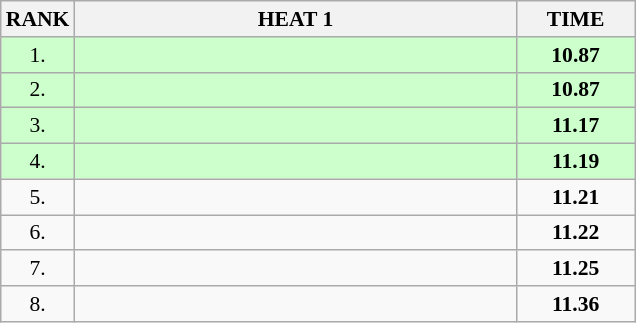<table class="wikitable" style="border-collapse: collapse; font-size: 90%;">
<tr>
<th>RANK</th>
<th style="width: 20em">HEAT 1</th>
<th style="width: 5em">TIME</th>
</tr>
<tr style="background:#ccffcc;">
<td align="center">1.</td>
<td></td>
<td align="center"><strong>10.87</strong></td>
</tr>
<tr style="background:#ccffcc;">
<td align="center">2.</td>
<td></td>
<td align="center"><strong>10.87</strong></td>
</tr>
<tr style="background:#ccffcc;">
<td align="center">3.</td>
<td></td>
<td align="center"><strong>11.17</strong></td>
</tr>
<tr style="background:#ccffcc;">
<td align="center">4.</td>
<td></td>
<td align="center"><strong>11.19</strong></td>
</tr>
<tr>
<td align="center">5.</td>
<td></td>
<td align="center"><strong>11.21</strong></td>
</tr>
<tr>
<td align="center">6.</td>
<td></td>
<td align="center"><strong>11.22</strong></td>
</tr>
<tr>
<td align="center">7.</td>
<td></td>
<td align="center"><strong>11.25</strong></td>
</tr>
<tr>
<td align="center">8.</td>
<td></td>
<td align="center"><strong>11.36</strong></td>
</tr>
</table>
